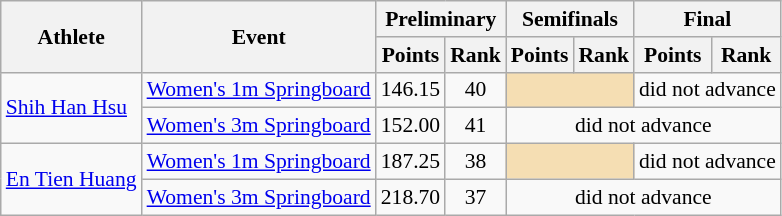<table class=wikitable style="font-size:90%">
<tr>
<th rowspan="2">Athlete</th>
<th rowspan="2">Event</th>
<th colspan="2">Preliminary</th>
<th colspan="2">Semifinals</th>
<th colspan="2">Final</th>
</tr>
<tr>
<th>Points</th>
<th>Rank</th>
<th>Points</th>
<th>Rank</th>
<th>Points</th>
<th>Rank</th>
</tr>
<tr>
<td rowspan="2"><a href='#'>Shih Han Hsu</a></td>
<td><a href='#'>Women's 1m Springboard</a></td>
<td align=center>146.15</td>
<td align=center>40</td>
<td colspan= 2 bgcolor="wheat"></td>
<td align=center colspan=2>did not advance</td>
</tr>
<tr>
<td><a href='#'>Women's 3m Springboard</a></td>
<td align=center>152.00</td>
<td align=center>41</td>
<td align=center colspan=4>did not advance</td>
</tr>
<tr>
<td rowspan="2"><a href='#'>En Tien Huang</a></td>
<td><a href='#'>Women's 1m Springboard</a></td>
<td align=center>187.25</td>
<td align=center>38</td>
<td colspan= 2 bgcolor="wheat"></td>
<td align=center colspan=2>did not advance</td>
</tr>
<tr>
<td><a href='#'>Women's 3m Springboard</a></td>
<td align=center>218.70</td>
<td align=center>37</td>
<td align=center colspan=4>did not advance</td>
</tr>
</table>
